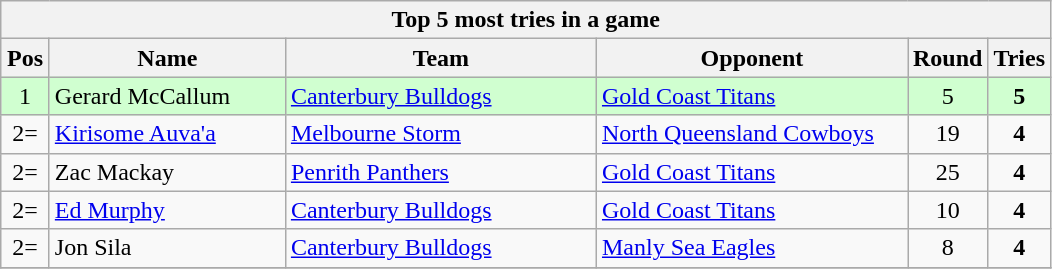<table class="wikitable" style="text-align:center;">
<tr>
<th colspan=7>Top 5 most tries in a game</th>
</tr>
<tr>
<th style="width:25px;">Pos</th>
<th style="width:150px;">Name</th>
<th style="width:200px;">Team</th>
<th style="width:200px;">Opponent</th>
<th style="width:25px;">Round</th>
<th style="width:25px;">Tries</th>
</tr>
<tr bgcolor="#d0ffd0">
<td>1</td>
<td style="text-align:left;">Gerard McCallum</td>
<td style="text-align:left;"> <a href='#'>Canterbury Bulldogs</a></td>
<td style="text-align:left;"> <a href='#'>Gold Coast Titans</a></td>
<td>5</td>
<td><strong>5</strong></td>
</tr>
<tr>
<td>2=</td>
<td style="text-align:left;"><a href='#'>Kirisome Auva'a</a></td>
<td style="text-align:left;"> <a href='#'>Melbourne Storm</a></td>
<td style="text-align:left;"> <a href='#'>North Queensland Cowboys</a></td>
<td>19</td>
<td><strong>4</strong></td>
</tr>
<tr>
<td>2=</td>
<td style="text-align:left;">Zac Mackay</td>
<td style="text-align:left;"> <a href='#'>Penrith Panthers</a></td>
<td style="text-align:left;"> <a href='#'>Gold Coast Titans</a></td>
<td>25</td>
<td><strong>4</strong></td>
</tr>
<tr>
<td>2=</td>
<td style="text-align:left;"><a href='#'>Ed Murphy</a></td>
<td style="text-align:left;"> <a href='#'>Canterbury Bulldogs</a></td>
<td style="text-align:left;"> <a href='#'>Gold Coast Titans</a></td>
<td>10</td>
<td><strong>4</strong></td>
</tr>
<tr>
<td>2=</td>
<td style="text-align:left;">Jon Sila</td>
<td style="text-align:left;"> <a href='#'>Canterbury Bulldogs</a></td>
<td style="text-align:left;"> <a href='#'>Manly Sea Eagles</a></td>
<td>8</td>
<td><strong>4</strong></td>
</tr>
<tr>
</tr>
</table>
